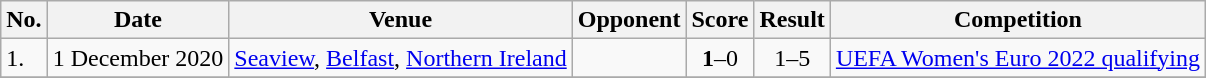<table class="wikitable">
<tr>
<th>No.</th>
<th>Date</th>
<th>Venue</th>
<th>Opponent</th>
<th>Score</th>
<th>Result</th>
<th>Competition</th>
</tr>
<tr>
<td>1.</td>
<td>1 December 2020</td>
<td><a href='#'>Seaview</a>, <a href='#'>Belfast</a>, <a href='#'>Northern Ireland</a></td>
<td></td>
<td align=center><strong>1</strong>–0</td>
<td align=center>1–5</td>
<td><a href='#'>UEFA Women's Euro 2022 qualifying</a></td>
</tr>
<tr>
</tr>
</table>
